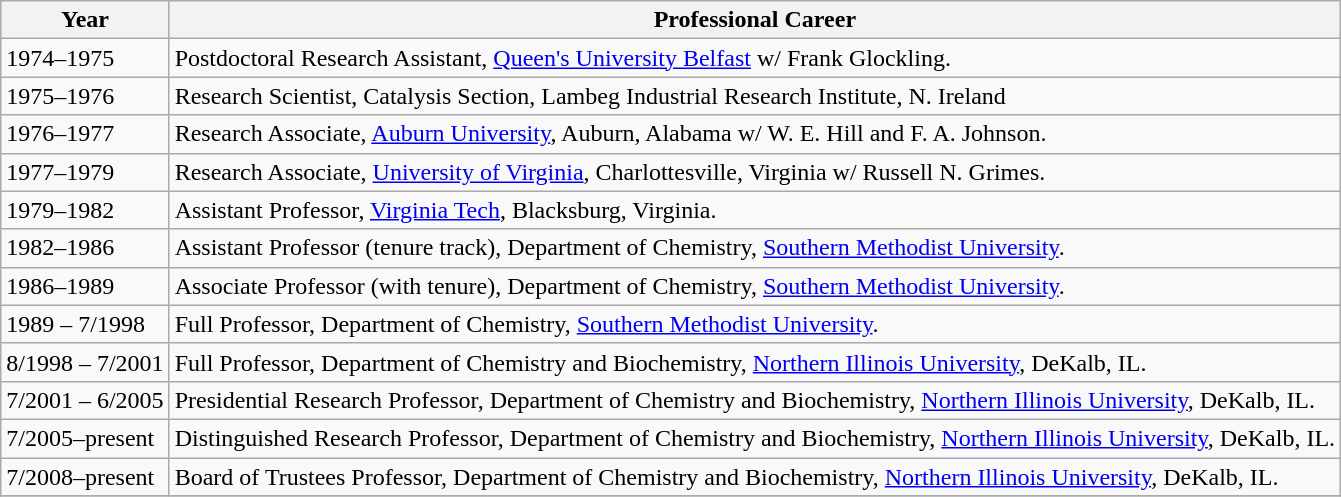<table class="wikitable">
<tr>
<th>Year</th>
<th>Professional Career</th>
</tr>
<tr>
<td>1974–1975</td>
<td>Postdoctoral Research Assistant, <a href='#'>Queen's University Belfast</a> w/ Frank Glockling.</td>
</tr>
<tr>
<td>1975–1976</td>
<td>Research Scientist, Catalysis Section, Lambeg Industrial Research Institute, N. Ireland</td>
</tr>
<tr>
<td>1976–1977</td>
<td>Research Associate, <a href='#'>Auburn University</a>, Auburn, Alabama w/ W. E. Hill and F. A. Johnson.</td>
</tr>
<tr>
<td>1977–1979</td>
<td>Research Associate, <a href='#'>University of Virginia</a>, Charlottesville, Virginia w/ Russell N. Grimes.</td>
</tr>
<tr>
<td>1979–1982</td>
<td>Assistant Professor, <a href='#'>Virginia Tech</a>, Blacksburg, Virginia.</td>
</tr>
<tr>
<td>1982–1986</td>
<td>Assistant Professor (tenure track), Department of Chemistry, <a href='#'>Southern Methodist University</a>.</td>
</tr>
<tr>
<td>1986–1989</td>
<td>Associate Professor (with tenure), Department of Chemistry, <a href='#'>Southern Methodist University</a>.</td>
</tr>
<tr>
<td>1989 – 7/1998</td>
<td>Full Professor, Department of Chemistry, <a href='#'>Southern Methodist University</a>.</td>
</tr>
<tr>
<td>8/1998 – 7/2001</td>
<td>Full Professor, Department of Chemistry and Biochemistry, <a href='#'>Northern Illinois University</a>, DeKalb, IL.</td>
</tr>
<tr>
<td>7/2001 – 6/2005</td>
<td>Presidential Research Professor, Department of Chemistry and Biochemistry, <a href='#'>Northern Illinois University</a>, DeKalb, IL.</td>
</tr>
<tr>
<td>7/2005–present</td>
<td>Distinguished Research Professor, Department of Chemistry and Biochemistry, <a href='#'>Northern Illinois University</a>, DeKalb, IL.</td>
</tr>
<tr>
<td>7/2008–present</td>
<td>Board of Trustees Professor, Department of Chemistry and Biochemistry, <a href='#'>Northern Illinois University</a>, DeKalb, IL.</td>
</tr>
<tr>
</tr>
</table>
